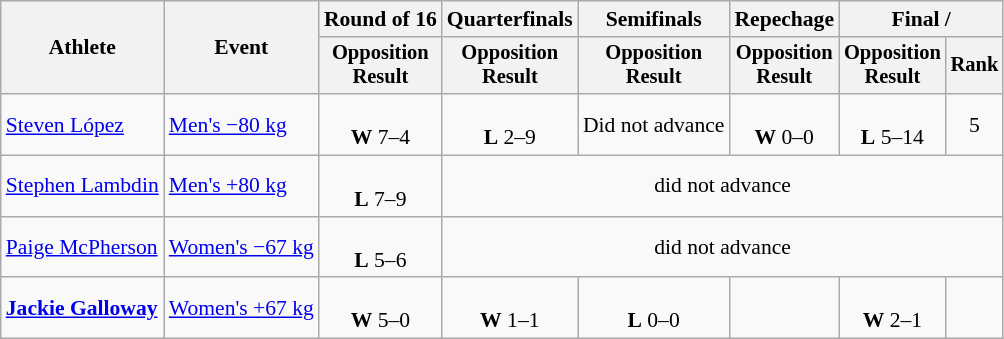<table class=wikitable style=font-size:90%;text-align:center>
<tr>
<th rowspan=2>Athlete</th>
<th rowspan=2>Event</th>
<th>Round of 16</th>
<th>Quarterfinals</th>
<th>Semifinals</th>
<th>Repechage</th>
<th colspan=2>Final / </th>
</tr>
<tr style=font-size:95%>
<th>Opposition<br>Result</th>
<th>Opposition<br>Result</th>
<th>Opposition<br>Result</th>
<th>Opposition<br>Result</th>
<th>Opposition<br>Result</th>
<th>Rank</th>
</tr>
<tr>
<td align=left><a href='#'>Steven López</a></td>
<td align=left><a href='#'>Men's −80 kg</a></td>
<td><br><strong>W</strong> 7–4</td>
<td><br><strong>L</strong> 2–9</td>
<td>Did not advance</td>
<td><br><strong>W</strong> 0–0 </td>
<td><br><strong>L</strong> 5–14 </td>
<td>5</td>
</tr>
<tr>
<td align=left><a href='#'>Stephen Lambdin</a></td>
<td align=left><a href='#'>Men's +80 kg</a></td>
<td><br><strong>L</strong> 7–9</td>
<td colspan=5>did not advance</td>
</tr>
<tr>
<td align=left><a href='#'>Paige McPherson</a></td>
<td align=left><a href='#'>Women's −67 kg</a></td>
<td><br><strong>L</strong> 5–6</td>
<td colspan=5>did not advance</td>
</tr>
<tr>
<td align=left><strong><a href='#'>Jackie Galloway</a></strong></td>
<td align=left><a href='#'>Women's +67 kg</a></td>
<td><br><strong>W</strong> 5–0</td>
<td><br><strong>W</strong> 1–1 </td>
<td><br><strong>L</strong> 0–0 </td>
<td></td>
<td><br><strong>W</strong> 2–1</td>
<td></td>
</tr>
</table>
